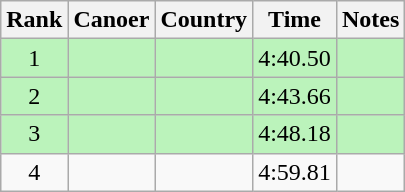<table class="wikitable sortable" style="text-align:center">
<tr>
<th>Rank</th>
<th>Canoer</th>
<th>Country</th>
<th>Time</th>
<th>Notes</th>
</tr>
<tr bgcolor=bbf3bb>
<td>1</td>
<td align=left></td>
<td align=left></td>
<td>4:40.50</td>
<td></td>
</tr>
<tr bgcolor=bbf3bb>
<td>2</td>
<td align=left></td>
<td align=left></td>
<td>4:43.66</td>
<td></td>
</tr>
<tr bgcolor=bbf3bb>
<td>3</td>
<td align=left></td>
<td align=left></td>
<td>4:48.18</td>
<td></td>
</tr>
<tr>
<td>4</td>
<td align=left></td>
<td align=left></td>
<td>4:59.81</td>
<td></td>
</tr>
</table>
